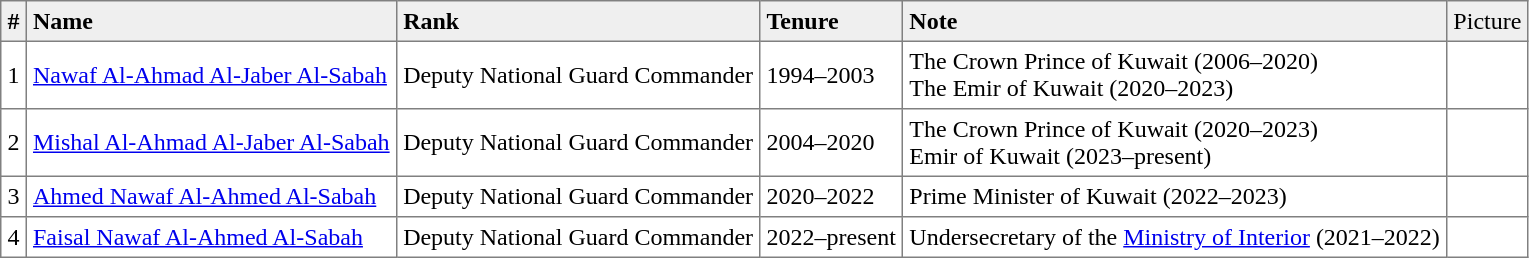<table border="1" cellpadding="4" cellspacing="0" style="text-align:left; border-collapse:collapse;">
<tr bgcolor=#efefef>
<td><strong>#</strong></td>
<td><strong>Name</strong></td>
<td><strong>Rank</strong></td>
<td><strong>Tenure</strong></td>
<td><strong>Note</strong></td>
<td>Picture</td>
</tr>
<tr>
<td>1</td>
<td><a href='#'>Nawaf Al-Ahmad Al-Jaber Al-Sabah</a></td>
<td>Deputy National Guard Commander</td>
<td>1994–2003</td>
<td>The Crown Prince of Kuwait (2006–2020)<br>The Emir of Kuwait (2020–2023)</td>
<td></td>
</tr>
<tr>
<td>2</td>
<td><a href='#'>Mishal Al-Ahmad Al-Jaber Al-Sabah</a></td>
<td>Deputy National Guard Commander</td>
<td>2004–2020</td>
<td>The Crown Prince of Kuwait (2020–2023)<br>Emir of Kuwait (2023–present)</td>
<td></td>
</tr>
<tr>
<td>3</td>
<td><a href='#'>Ahmed Nawaf Al-Ahmed Al-Sabah</a></td>
<td>Deputy National Guard Commander</td>
<td>2020–2022</td>
<td>Prime Minister of Kuwait (2022–2023)</td>
<td></td>
</tr>
<tr>
<td>4</td>
<td><a href='#'>Faisal Nawaf Al-Ahmed Al-Sabah</a></td>
<td>Deputy National Guard Commander</td>
<td>2022–present</td>
<td>Undersecretary of the <a href='#'>Ministry of Interior</a> (2021–2022)</td>
<td></td>
</tr>
</table>
